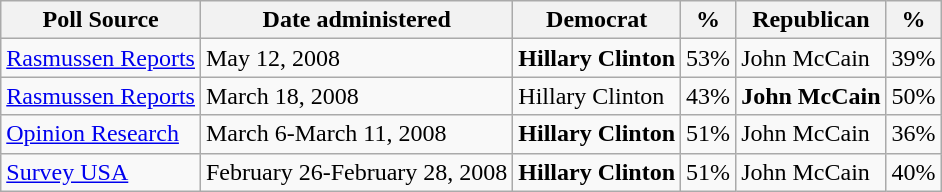<table class="wikitable">
<tr valign=bottom>
<th>Poll Source</th>
<th>Date administered</th>
<th>Democrat</th>
<th>%</th>
<th>Republican</th>
<th>%</th>
</tr>
<tr>
<td><a href='#'>Rasmussen Reports</a></td>
<td>May 12, 2008</td>
<td><strong>Hillary Clinton</strong></td>
<td>53%</td>
<td>John McCain</td>
<td>39%</td>
</tr>
<tr>
<td><a href='#'>Rasmussen Reports</a></td>
<td>March 18, 2008</td>
<td>Hillary Clinton</td>
<td>43%</td>
<td><strong>John McCain</strong></td>
<td>50%</td>
</tr>
<tr>
<td><a href='#'>Opinion Research</a></td>
<td>March 6-March 11, 2008</td>
<td><strong>Hillary Clinton</strong></td>
<td>51%</td>
<td>John McCain</td>
<td>36%</td>
</tr>
<tr>
<td><a href='#'>Survey USA</a></td>
<td>February 26-February 28, 2008</td>
<td><strong>Hillary Clinton</strong></td>
<td>51%</td>
<td>John McCain</td>
<td>40%</td>
</tr>
</table>
